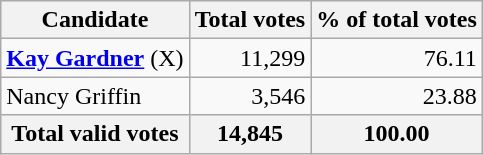<table class="wikitable sortable">
<tr bgcolor="#EEEEEE">
<th align="left">Candidate</th>
<th align="right">Total votes</th>
<th align="right">% of total votes</th>
</tr>
<tr>
<td align="left"><strong><a href='#'>Kay Gardner</a></strong> (X)</td>
<td align="right">11,299</td>
<td align="right">76.11</td>
</tr>
<tr>
<td align="left">Nancy Griffin</td>
<td align="right">3,546</td>
<td align="right">23.88</td>
</tr>
<tr bgcolor="#EEEEEE">
<th align="left">Total valid votes</th>
<th align="right">14,845</th>
<th align="right">100.00</th>
</tr>
</table>
